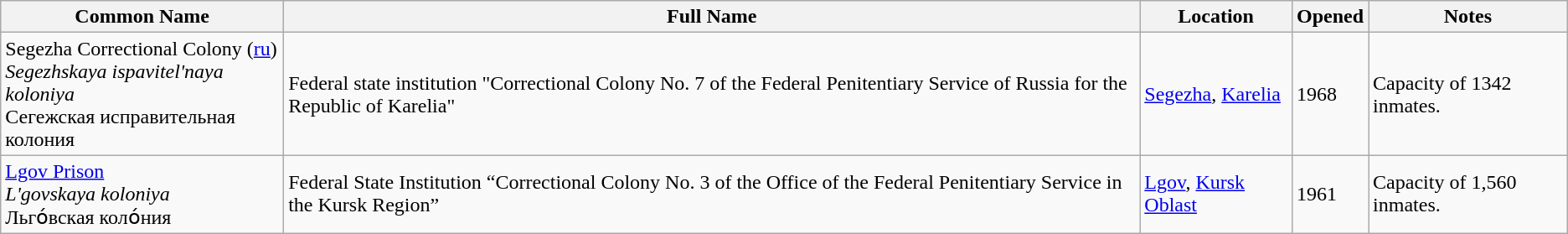<table class="wikitable">
<tr>
<th>Common Name</th>
<th>Full Name</th>
<th>Location</th>
<th>Opened</th>
<th>Notes</th>
</tr>
<tr>
<td>Segezha Correctional Colony (<a href='#'>ru</a>) <br> <em>Segezhskaya ispavitel'naya koloniya</em> <br> Сегежская исправительная колония</td>
<td>Federal state institution "Correctional Colony No. 7 of the Federal Penitentiary Service of Russia for the Republic of Karelia"</td>
<td><a href='#'>Segezha</a>, <a href='#'>Karelia</a></td>
<td>1968</td>
<td>Capacity of 1342 inmates.</td>
</tr>
<tr>
<td><a href='#'>Lgov Prison</a> <br> <em>L'govskaya koloniya</em> <br> Льго́вская коло́ния</td>
<td>Federal State Institution “Correctional Colony No. 3 of the Office of the Federal Penitentiary Service in the Kursk Region”</td>
<td><a href='#'>Lgov</a>, <a href='#'>Kursk Oblast</a></td>
<td>1961</td>
<td>Capacity of 1,560 inmates.</td>
</tr>
</table>
